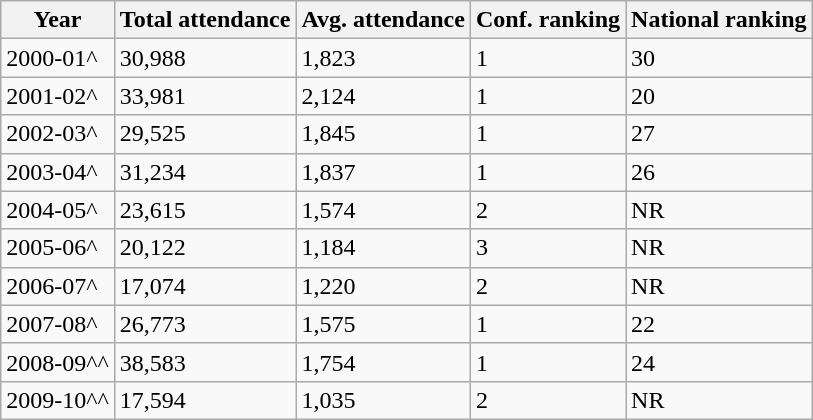<table class="wikitable">
<tr>
<th>Year</th>
<th>Total attendance</th>
<th>Avg. attendance</th>
<th>Conf. ranking</th>
<th>National ranking</th>
</tr>
<tr>
<td>2000-01^</td>
<td>30,988</td>
<td>1,823</td>
<td>1</td>
<td>30</td>
</tr>
<tr>
<td>2001-02^</td>
<td>33,981</td>
<td>2,124</td>
<td>1</td>
<td>20</td>
</tr>
<tr>
<td>2002-03^</td>
<td>29,525</td>
<td>1,845</td>
<td>1</td>
<td>27</td>
</tr>
<tr>
<td>2003-04^</td>
<td>31,234</td>
<td>1,837</td>
<td>1</td>
<td>26</td>
</tr>
<tr>
<td>2004-05^</td>
<td>23,615</td>
<td>1,574</td>
<td>2</td>
<td>NR</td>
</tr>
<tr>
<td>2005-06^</td>
<td>20,122</td>
<td>1,184</td>
<td>3</td>
<td>NR</td>
</tr>
<tr>
<td>2006-07^</td>
<td>17,074</td>
<td>1,220</td>
<td>2</td>
<td>NR</td>
</tr>
<tr>
<td>2007-08^</td>
<td>26,773</td>
<td>1,575</td>
<td>1</td>
<td>22</td>
</tr>
<tr>
<td>2008-09^^</td>
<td>38,583</td>
<td>1,754</td>
<td>1</td>
<td>24</td>
</tr>
<tr>
<td>2009-10^^</td>
<td>17,594</td>
<td>1,035</td>
<td>2</td>
<td>NR</td>
</tr>
</table>
